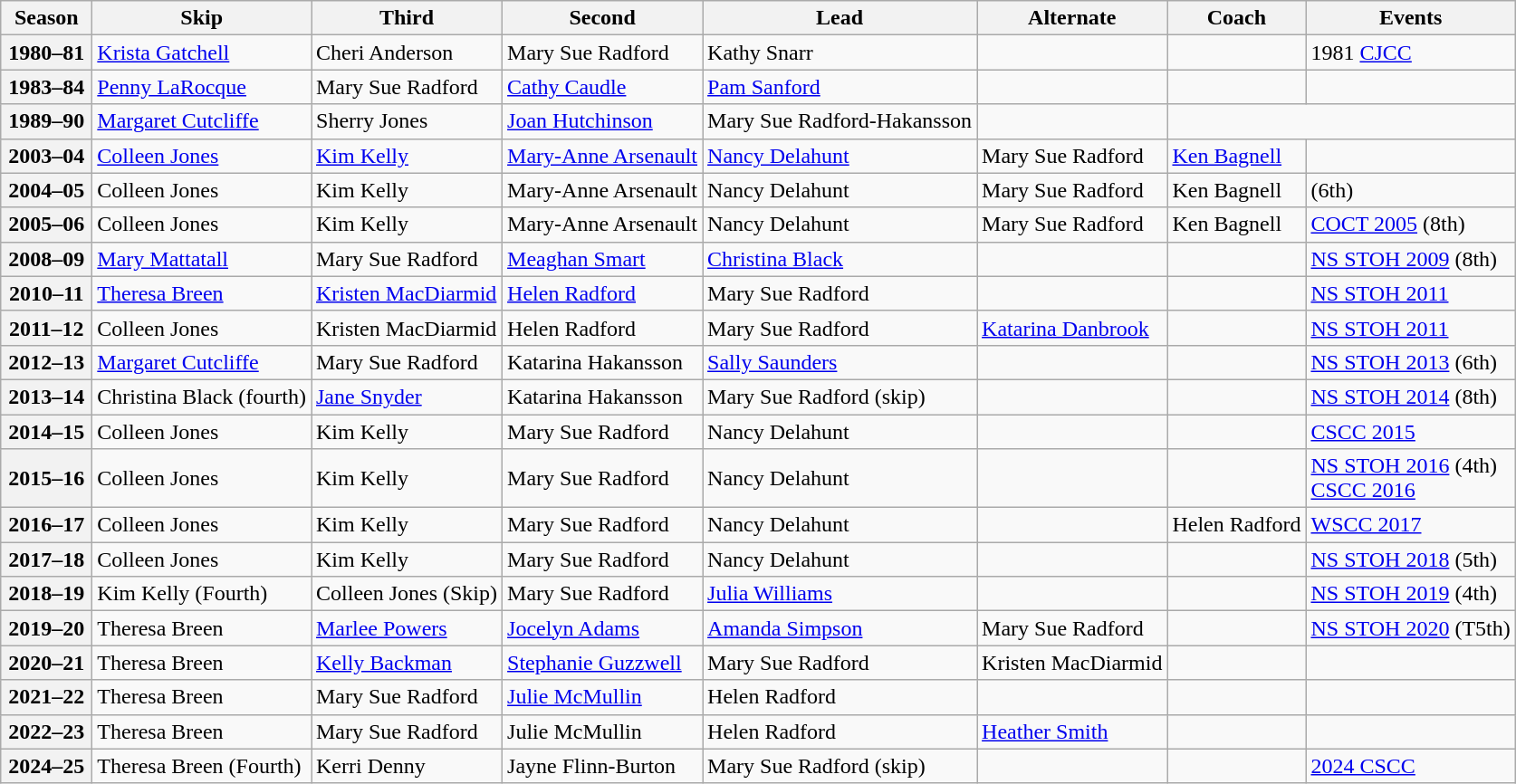<table class="wikitable">
<tr>
<th scope="col" width=60>Season</th>
<th scope="col">Skip</th>
<th scope="col">Third</th>
<th scope="col">Second</th>
<th scope="col">Lead</th>
<th scope="col">Alternate</th>
<th scope="col">Coach</th>
<th scope="col">Events</th>
</tr>
<tr>
<th scope="row">1980–81</th>
<td><a href='#'>Krista Gatchell</a></td>
<td>Cheri Anderson</td>
<td>Mary Sue Radford</td>
<td>Kathy Snarr</td>
<td></td>
<td></td>
<td>1981 <a href='#'>CJCC</a></td>
</tr>
<tr>
<th scope="row">1983–84</th>
<td><a href='#'>Penny LaRocque</a></td>
<td>Mary Sue Radford</td>
<td><a href='#'>Cathy Caudle</a></td>
<td><a href='#'>Pam Sanford</a></td>
<td></td>
<td></td>
<td></td>
</tr>
<tr>
<th scope="row">1989–90 </th>
<td><a href='#'>Margaret Cutcliffe</a></td>
<td>Sherry Jones</td>
<td><a href='#'>Joan Hutchinson</a></td>
<td>Mary Sue Radford-Hakansson</td>
<td></td>
</tr>
<tr>
<th scope="row">2003–04</th>
<td><a href='#'>Colleen Jones</a></td>
<td><a href='#'>Kim Kelly</a></td>
<td><a href='#'>Mary-Anne Arsenault</a></td>
<td><a href='#'>Nancy Delahunt</a></td>
<td>Mary Sue Radford</td>
<td><a href='#'>Ken Bagnell</a></td>
<td> <br> </td>
</tr>
<tr>
<th scope="row">2004–05</th>
<td>Colleen Jones</td>
<td>Kim Kelly</td>
<td>Mary-Anne Arsenault</td>
<td>Nancy Delahunt</td>
<td>Mary Sue Radford</td>
<td>Ken Bagnell</td>
<td> (6th)</td>
</tr>
<tr>
<th scope="row">2005–06</th>
<td>Colleen Jones</td>
<td>Kim Kelly</td>
<td>Mary-Anne Arsenault</td>
<td>Nancy Delahunt</td>
<td>Mary Sue Radford</td>
<td>Ken Bagnell</td>
<td><a href='#'>COCT 2005</a> (8th)<br> </td>
</tr>
<tr>
<th scope="row">2008–09</th>
<td><a href='#'>Mary Mattatall</a></td>
<td>Mary Sue Radford</td>
<td><a href='#'>Meaghan Smart</a></td>
<td><a href='#'>Christina Black</a></td>
<td></td>
<td></td>
<td><a href='#'>NS STOH 2009</a> (8th)</td>
</tr>
<tr>
<th scope="row">2010–11</th>
<td><a href='#'>Theresa Breen</a></td>
<td><a href='#'>Kristen MacDiarmid</a></td>
<td><a href='#'>Helen Radford</a></td>
<td>Mary Sue Radford</td>
<td></td>
<td></td>
<td><a href='#'>NS STOH 2011</a> </td>
</tr>
<tr>
<th scope="row">2011–12</th>
<td>Colleen Jones</td>
<td>Kristen MacDiarmid</td>
<td>Helen Radford</td>
<td>Mary Sue Radford</td>
<td><a href='#'>Katarina Danbrook</a></td>
<td></td>
<td><a href='#'>NS STOH 2011</a> </td>
</tr>
<tr>
<th scope="row">2012–13</th>
<td><a href='#'>Margaret Cutcliffe</a></td>
<td>Mary Sue Radford</td>
<td>Katarina Hakansson</td>
<td><a href='#'>Sally Saunders</a></td>
<td></td>
<td></td>
<td><a href='#'>NS STOH 2013</a> (6th)</td>
</tr>
<tr>
<th scope="row">2013–14</th>
<td>Christina Black (fourth)</td>
<td><a href='#'>Jane Snyder</a></td>
<td>Katarina Hakansson</td>
<td>Mary Sue Radford (skip)</td>
<td></td>
<td></td>
<td><a href='#'>NS STOH 2014</a> (8th)</td>
</tr>
<tr>
<th scope="row">2014–15</th>
<td>Colleen Jones</td>
<td>Kim Kelly</td>
<td>Mary Sue Radford</td>
<td>Nancy Delahunt</td>
<td></td>
<td></td>
<td><a href='#'>CSCC 2015</a> </td>
</tr>
<tr>
<th scope="row">2015–16</th>
<td>Colleen Jones</td>
<td>Kim Kelly</td>
<td>Mary Sue Radford</td>
<td>Nancy Delahunt</td>
<td></td>
<td></td>
<td><a href='#'>NS STOH 2016</a> (4th)<br><a href='#'>CSCC 2016</a> </td>
</tr>
<tr>
<th scope="row">2016–17</th>
<td>Colleen Jones</td>
<td>Kim Kelly</td>
<td>Mary Sue Radford</td>
<td>Nancy Delahunt</td>
<td></td>
<td>Helen Radford</td>
<td><a href='#'>WSCC 2017</a> </td>
</tr>
<tr>
<th scope="row">2017–18</th>
<td>Colleen Jones</td>
<td>Kim Kelly</td>
<td>Mary Sue Radford</td>
<td>Nancy Delahunt</td>
<td></td>
<td></td>
<td><a href='#'>NS STOH 2018</a> (5th)</td>
</tr>
<tr>
<th scope="row">2018–19</th>
<td>Kim Kelly (Fourth)</td>
<td>Colleen Jones (Skip)</td>
<td>Mary Sue Radford</td>
<td><a href='#'>Julia Williams</a></td>
<td></td>
<td></td>
<td><a href='#'>NS STOH 2019</a> (4th)</td>
</tr>
<tr>
<th scope="row">2019–20</th>
<td>Theresa Breen</td>
<td><a href='#'>Marlee Powers</a></td>
<td><a href='#'>Jocelyn Adams</a></td>
<td><a href='#'>Amanda Simpson</a></td>
<td>Mary Sue Radford</td>
<td></td>
<td><a href='#'>NS STOH 2020</a> (T5th)</td>
</tr>
<tr>
<th scope="row">2020–21</th>
<td>Theresa Breen</td>
<td><a href='#'>Kelly Backman</a></td>
<td><a href='#'>Stephanie Guzzwell</a></td>
<td>Mary Sue Radford</td>
<td>Kristen MacDiarmid</td>
<td></td>
<td></td>
</tr>
<tr>
<th scope="row">2021–22</th>
<td>Theresa Breen</td>
<td>Mary Sue Radford</td>
<td><a href='#'>Julie McMullin</a></td>
<td>Helen Radford</td>
<td></td>
<td></td>
<td></td>
</tr>
<tr>
<th scope="row">2022–23</th>
<td>Theresa Breen</td>
<td>Mary Sue Radford</td>
<td>Julie McMullin</td>
<td>Helen Radford</td>
<td><a href='#'>Heather Smith</a></td>
<td></td>
<td></td>
</tr>
<tr>
<th scope="row">2024–25</th>
<td>Theresa Breen (Fourth)</td>
<td>Kerri Denny</td>
<td>Jayne Flinn-Burton</td>
<td>Mary Sue Radford (skip)</td>
<td></td>
<td></td>
<td><a href='#'>2024 CSCC</a></td>
</tr>
</table>
